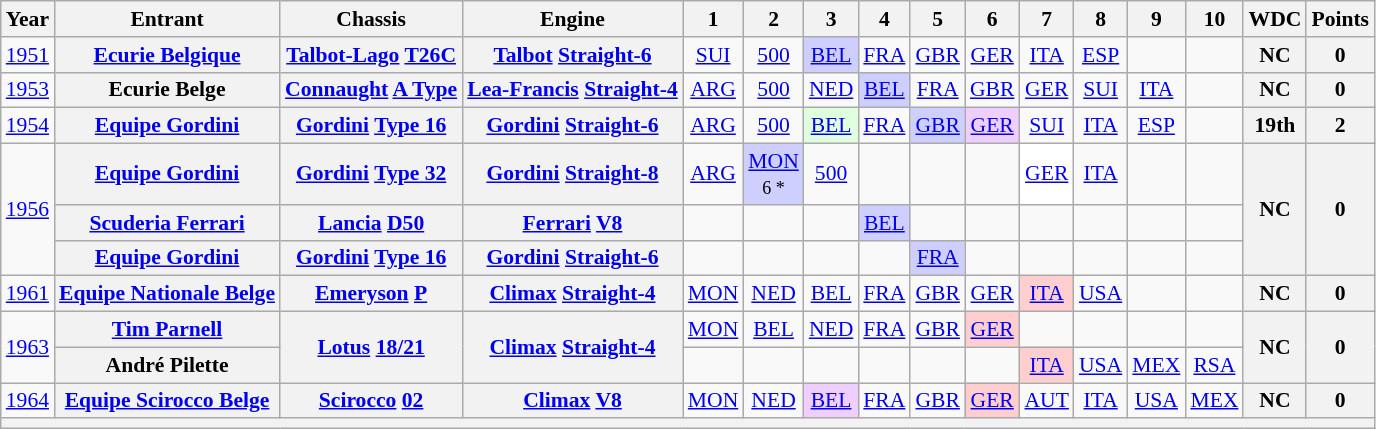<table class="wikitable" style="text-align:center; font-size:90%">
<tr>
<th>Year</th>
<th>Entrant</th>
<th>Chassis</th>
<th>Engine</th>
<th>1</th>
<th>2</th>
<th>3</th>
<th>4</th>
<th>5</th>
<th>6</th>
<th>7</th>
<th>8</th>
<th>9</th>
<th>10</th>
<th>WDC</th>
<th>Points</th>
</tr>
<tr>
<td><a href='#'>1951</a></td>
<th><a href='#'>Ecurie Belgique</a></th>
<th><a href='#'>Talbot-Lago</a> <a href='#'>T26C</a></th>
<th><a href='#'>Talbot</a> <a href='#'>Straight-6</a></th>
<td><a href='#'>SUI</a></td>
<td><a href='#'>500</a></td>
<td style="background:#CFCFFF;"><a href='#'>BEL</a><br></td>
<td><a href='#'>FRA</a></td>
<td><a href='#'>GBR</a></td>
<td><a href='#'>GER</a></td>
<td><a href='#'>ITA</a></td>
<td><a href='#'>ESP</a></td>
<td></td>
<td></td>
<th>NC</th>
<th>0</th>
</tr>
<tr>
<td><a href='#'>1953</a></td>
<th>Ecurie Belge</th>
<th><a href='#'>Connaught</a> <a href='#'>A Type</a></th>
<th><a href='#'>Lea-Francis</a> <a href='#'>Straight-4</a></th>
<td><a href='#'>ARG</a></td>
<td><a href='#'>500</a></td>
<td><a href='#'>NED</a></td>
<td style="background:#CFCFFF;"><a href='#'>BEL</a><br></td>
<td><a href='#'>FRA</a></td>
<td><a href='#'>GBR</a></td>
<td><a href='#'>GER</a></td>
<td><a href='#'>SUI</a></td>
<td><a href='#'>ITA</a></td>
<td></td>
<th>NC</th>
<th>0</th>
</tr>
<tr>
<td><a href='#'>1954</a></td>
<th><a href='#'>Equipe Gordini</a></th>
<th><a href='#'>Gordini</a> <a href='#'>Type 16</a></th>
<th><a href='#'>Gordini</a> <a href='#'>Straight-6</a></th>
<td><a href='#'>ARG</a></td>
<td><a href='#'>500</a></td>
<td style="background:#DFFFDF;"><a href='#'>BEL</a><br></td>
<td><a href='#'>FRA</a></td>
<td style="background:#CFCFFF;"><a href='#'>GBR</a><br></td>
<td style="background:#EFCFFF;"><a href='#'>GER</a><br></td>
<td><a href='#'>SUI</a></td>
<td><a href='#'>ITA</a></td>
<td><a href='#'>ESP</a></td>
<td></td>
<th>19th</th>
<th>2</th>
</tr>
<tr>
<td rowspan=3><a href='#'>1956</a></td>
<th><a href='#'>Equipe Gordini</a></th>
<th><a href='#'>Gordini</a> <a href='#'>Type 32</a></th>
<th><a href='#'>Gordini</a> <a href='#'>Straight-8</a></th>
<td><a href='#'>ARG</a></td>
<td style="background:#CFCFFF;"><a href='#'>MON</a><br><small>6 *</small></td>
<td><a href='#'>500</a></td>
<td></td>
<td></td>
<td></td>
<td style="background:#ffffff;"><a href='#'>GER</a><br></td>
<td><a href='#'>ITA</a></td>
<td></td>
<td></td>
<th rowspan=3>NC</th>
<th rowspan=3>0</th>
</tr>
<tr>
<th><a href='#'>Scuderia Ferrari</a></th>
<th><a href='#'>Lancia</a> <a href='#'>D50</a></th>
<th><a href='#'>Ferrari</a> <a href='#'>V8</a></th>
<td></td>
<td></td>
<td></td>
<td style="background:#CFCFFF;"><a href='#'>BEL</a><br></td>
<td></td>
<td></td>
<td></td>
<td></td>
<td></td>
<td></td>
</tr>
<tr>
<th><a href='#'>Equipe Gordini</a></th>
<th><a href='#'>Gordini</a> <a href='#'>Type 16</a></th>
<th><a href='#'>Gordini</a> <a href='#'>Straight-6</a></th>
<td></td>
<td></td>
<td></td>
<td></td>
<td style="background:#CFCFFF;"><a href='#'>FRA</a><br></td>
<td></td>
<td></td>
<td></td>
<td></td>
<td></td>
</tr>
<tr>
<td><a href='#'>1961</a></td>
<th><a href='#'>Equipe Nationale Belge</a></th>
<th><a href='#'>Emeryson</a> <a href='#'>P</a></th>
<th><a href='#'>Climax</a> <a href='#'>Straight-4</a></th>
<td><a href='#'>MON</a></td>
<td><a href='#'>NED</a></td>
<td><a href='#'>BEL</a></td>
<td><a href='#'>FRA</a></td>
<td><a href='#'>GBR</a></td>
<td><a href='#'>GER</a></td>
<td style="background:#FFCFCF;"><a href='#'>ITA</a><br></td>
<td><a href='#'>USA</a></td>
<td></td>
<td></td>
<th>NC</th>
<th>0</th>
</tr>
<tr>
<td rowspan=2><a href='#'>1963</a></td>
<th><a href='#'>Tim Parnell</a></th>
<th rowspan=2><a href='#'>Lotus</a> <a href='#'>18/21</a></th>
<th rowspan=2><a href='#'>Climax</a> <a href='#'>Straight-4</a></th>
<td><a href='#'>MON</a></td>
<td><a href='#'>BEL</a></td>
<td><a href='#'>NED</a></td>
<td><a href='#'>FRA</a></td>
<td><a href='#'>GBR</a></td>
<td style="background:#FFCFCF;"><a href='#'>GER</a><br></td>
<td></td>
<td></td>
<td></td>
<td></td>
<th rowspan=2>NC</th>
<th rowspan=2>0</th>
</tr>
<tr>
<th>André Pilette</th>
<td></td>
<td></td>
<td></td>
<td></td>
<td></td>
<td></td>
<td style="background:#FFCFCF;"><a href='#'>ITA</a><br></td>
<td><a href='#'>USA</a></td>
<td><a href='#'>MEX</a></td>
<td><a href='#'>RSA</a></td>
</tr>
<tr>
<td><a href='#'>1964</a></td>
<th><a href='#'>Equipe Scirocco Belge</a></th>
<th><a href='#'>Scirocco</a> <a href='#'>02</a></th>
<th><a href='#'>Climax</a> <a href='#'>V8</a></th>
<td><a href='#'>MON</a><br></td>
<td><a href='#'>NED</a></td>
<td style="background:#EFCFFF;"><a href='#'>BEL</a><br></td>
<td><a href='#'>FRA</a></td>
<td><a href='#'>GBR</a></td>
<td style="background:#FFCFCF;"><a href='#'>GER</a><br></td>
<td><a href='#'>AUT</a></td>
<td><a href='#'>ITA</a><br></td>
<td><a href='#'>USA</a></td>
<td><a href='#'>MEX</a></td>
<th>NC</th>
<th>0</th>
</tr>
<tr>
<th colspan="16"></th>
</tr>
</table>
